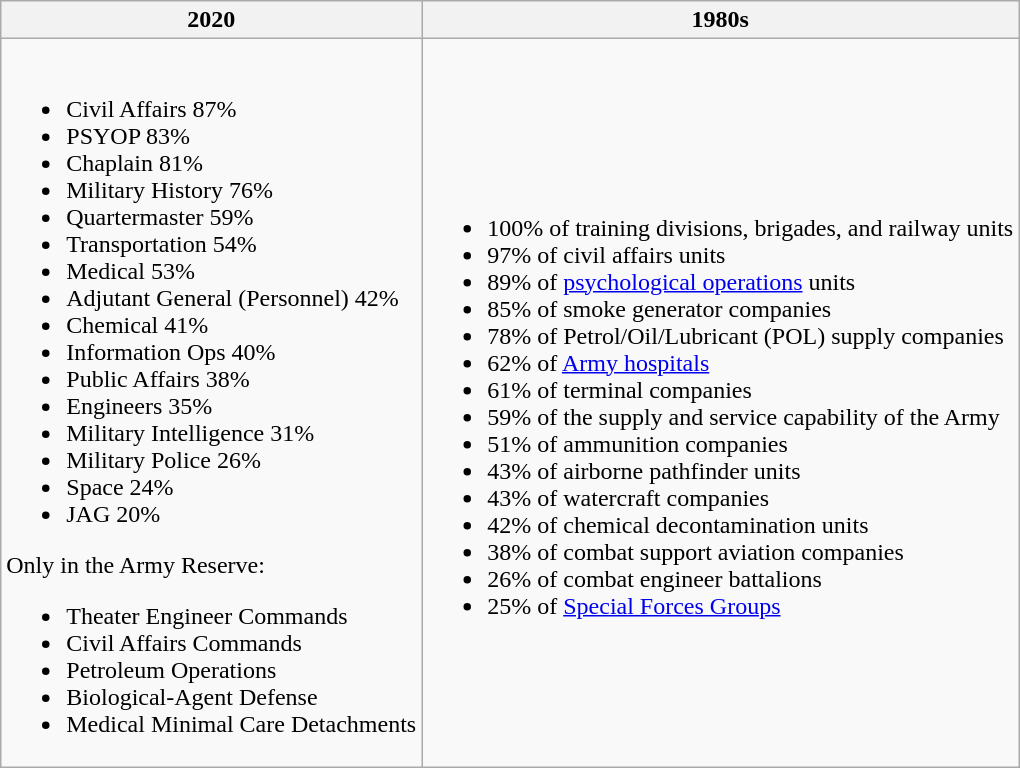<table class="wikitable">
<tr>
<th>2020</th>
<th>1980s</th>
</tr>
<tr>
<td><br><ul><li>Civil Affairs 87%</li><li>PSYOP 83%</li><li>Chaplain 81%</li><li>Military History 76%</li><li>Quartermaster 59%</li><li>Transportation 54%</li><li>Medical 53%</li><li>Adjutant General (Personnel) 42%</li><li>Chemical 41%</li><li>Information Ops 40%</li><li>Public Affairs 38%</li><li>Engineers 35%</li><li>Military Intelligence 31%</li><li>Military Police 26%</li><li>Space 24%</li><li>JAG 20%</li></ul>Only in the Army Reserve:<ul><li>Theater Engineer Commands</li><li>Civil Affairs Commands</li><li>Petroleum Operations</li><li>Biological-Agent Defense</li><li>Medical Minimal Care Detachments</li></ul></td>
<td><br><ul><li>100% of training divisions, brigades, and railway units</li><li>97% of civil affairs units</li><li>89% of <a href='#'>psychological operations</a> units</li><li>85% of smoke generator companies</li><li>78% of Petrol/Oil/Lubricant (POL) supply companies</li><li>62% of <a href='#'>Army hospitals</a></li><li>61% of terminal companies</li><li>59% of the supply and service capability of the Army</li><li>51% of ammunition companies</li><li>43% of airborne pathfinder units</li><li>43% of watercraft companies</li><li>42% of chemical decontamination units</li><li>38% of combat support aviation companies</li><li>26% of combat engineer battalions</li><li>25% of <a href='#'>Special Forces Groups</a></li></ul></td>
</tr>
</table>
